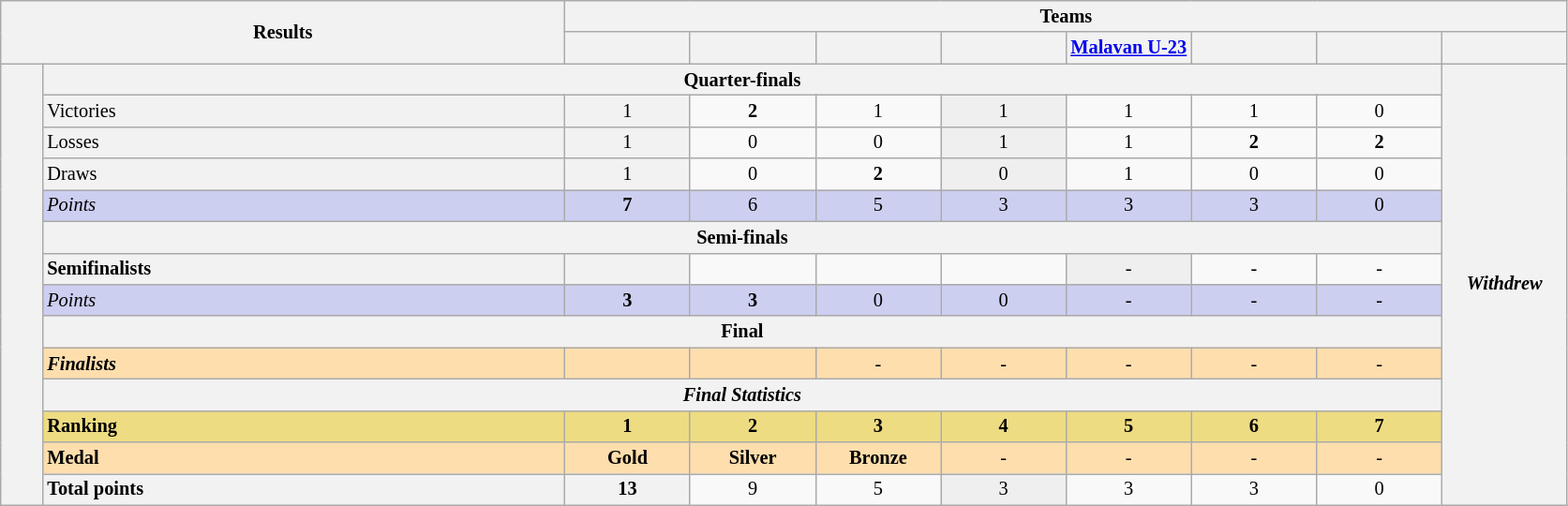<table class="wikitable" align="center" border="2" style="text-align:center; font-size:85%;">
<tr>
<th colspan="2" rowspan="2"><strong>Results</strong></th>
<th colspan="8" width="10%">Teams</th>
</tr>
<tr>
<th width="8%"></th>
<th width="8%"></th>
<th width="8%"></th>
<th width="8%"></th>
<th width="8%"> <a href='#'>Malavan U-23</a></th>
<th width="8%"></th>
<th width="8%"></th>
<th width="8%"></th>
</tr>
<tr>
<th rowspan="14"></th>
<th colspan="8"><strong>Quarter-finals</strong></th>
<th rowspan="14"><em>Withdrew</em></th>
</tr>
<tr>
<td style="text-align:left; background:#f2f2f2;">Victories</td>
<td style="text-align:centre; background:#f2f2f2;">1</td>
<td><strong>2</strong></td>
<td>1</td>
<td style="text-align:centre; background:#efefef;">1</td>
<td>1</td>
<td>1</td>
<td>0</td>
</tr>
<tr>
<td style="text-align:left; background:#f2f2f2;">Losses</td>
<td style="text-align:centre; background:#f2f2f2;">1</td>
<td>0</td>
<td>0</td>
<td style="text-align:centre; background:#efefef;">1</td>
<td>1</td>
<td><strong>2</strong></td>
<td><strong>2</strong></td>
</tr>
<tr>
<td style="text-align:left; background:#f2f2f2;">Draws</td>
<td style="text-align:centre; background:#f2f2f2;">1</td>
<td>0</td>
<td><strong>2</strong></td>
<td style="text-align:centre; background:#efefef;">0</td>
<td>1</td>
<td>0</td>
<td>0</td>
</tr>
<tr bgcolor="ccccfff">
<td style="text-align:left; background:ccccfff;"><em>Points</em></td>
<td style="text-align:centre; background:ccccfff;"><strong>7</strong></td>
<td>6</td>
<td>5</td>
<td style="text-align:centre; background:ccccfff;">3</td>
<td>3</td>
<td>3</td>
<td>0</td>
</tr>
<tr>
<th colspan="8"><strong>Semi-finals</strong></th>
</tr>
<tr>
<td style="text-align:left; background:#f2f2f2;"><strong>Semifinalists</strong></td>
<td style="text-align:centre; background:#f2f2f2;"></td>
<td></td>
<td></td>
<td></td>
<td style="text-align:centre; background:#efefef;">-</td>
<td>-</td>
<td>-</td>
</tr>
<tr bgcolor="ccccfff">
<td style="text-align:left; background:ccccfff;"><em>Points</em></td>
<td style="text-align:centre; background:ccccfff;"><strong>3</strong></td>
<td><strong>3</strong></td>
<td>0</td>
<td style="text-align:centre; background:ccccfff;">0</td>
<td>-</td>
<td>-</td>
<td>-</td>
</tr>
<tr>
<th colspan="8"><strong>Final</strong></th>
</tr>
<tr bgcolor="#FFDEAD">
<td style="text-align:left; background:#FFDEAD;"><strong><em>Finalists</em></strong></td>
<td style="text-align:centre; background:#FFDEAD;"></td>
<td></td>
<td>-</td>
<td>-</td>
<td>-</td>
<td>-</td>
<td>-</td>
</tr>
<tr>
<th colspan="8"><strong><em>Final Statistics</em></strong></th>
</tr>
<tr bgcolor="#EEDC82">
<td style="text-align:left; background:#EEDC82;"><strong>Ranking</strong></td>
<td style="text-align:centre; background:#EEDC82;"><strong>1</strong></td>
<td style="text-align:centre; background:#EEDC82;"><strong>2</strong></td>
<td><strong>3</strong></td>
<td><strong>4</strong></td>
<td><strong>5</strong></td>
<td><strong>6</strong></td>
<td><strong>7</strong></td>
</tr>
<tr bgcolor="#FFDEAD">
<td style="text-align:left; background:#FFDEAD;"><strong>Medal</strong></td>
<td style="text-align:centre; background:#FFDEAD;"><strong>Gold</strong></td>
<td><strong>Silver</strong></td>
<td><strong>Bronze</strong></td>
<td>-</td>
<td>-</td>
<td>-</td>
<td>-</td>
</tr>
<tr>
<td style="text-align:left; background:#f2f2f2;"><strong>Total points</strong></td>
<td style="text-align:centre; background:#f2f2f2;"><strong>13</strong></td>
<td>9</td>
<td>5</td>
<td style="text-align:centre; background:#efefef;">3</td>
<td>3</td>
<td>3</td>
<td>0</td>
</tr>
</table>
